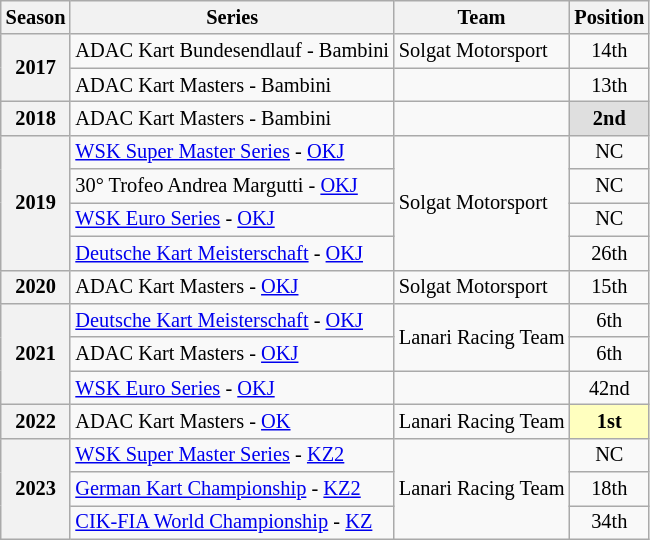<table class="wikitable" style="font-size: 85%; text-align:center">
<tr>
<th>Season</th>
<th>Series</th>
<th>Team</th>
<th>Position</th>
</tr>
<tr>
<th rowspan="2">2017</th>
<td align="left">ADAC Kart Bundesendlauf - Bambini</td>
<td align="left">Solgat Motorsport</td>
<td>14th</td>
</tr>
<tr>
<td align="left">ADAC Kart Masters - Bambini</td>
<td align="left"></td>
<td>13th</td>
</tr>
<tr>
<th>2018</th>
<td align="left">ADAC Kart Masters - Bambini</td>
<td align="left"></td>
<th style="background:#DFDFDF"><strong>2nd</strong></th>
</tr>
<tr>
<th rowspan="4">2019</th>
<td align="left"><a href='#'>WSK Super Master Series</a> - <a href='#'>OKJ</a></td>
<td rowspan="4" align=left>Solgat Motorsport</td>
<td>NC</td>
</tr>
<tr>
<td align="left">30° Trofeo Andrea Margutti - <a href='#'>OKJ</a></td>
<td>NC</td>
</tr>
<tr>
<td align="left"><a href='#'>WSK Euro Series</a> - <a href='#'>OKJ</a></td>
<td>NC</td>
</tr>
<tr>
<td align="left"><a href='#'>Deutsche Kart Meisterschaft</a> - <a href='#'>OKJ</a></td>
<td>26th</td>
</tr>
<tr>
<th>2020</th>
<td align="left">ADAC Kart Masters - <a href='#'>OKJ</a></td>
<td align="left">Solgat Motorsport</td>
<td>15th</td>
</tr>
<tr>
<th rowspan="3">2021</th>
<td align="left"><a href='#'>Deutsche Kart Meisterschaft</a> - <a href='#'>OKJ</a></td>
<td rowspan="2" align="left">Lanari Racing Team</td>
<td>6th</td>
</tr>
<tr>
<td align="left">ADAC Kart Masters - <a href='#'>OKJ</a></td>
<td>6th</td>
</tr>
<tr>
<td align="left"><a href='#'>WSK Euro Series</a> - <a href='#'>OKJ</a></td>
<td align="left"></td>
<td>42nd</td>
</tr>
<tr>
<th>2022</th>
<td align="left">ADAC Kart Masters - <a href='#'>OK</a></td>
<td align="left">Lanari Racing Team</td>
<th style="background:#FFFFBF"><strong>1st</strong></th>
</tr>
<tr>
<th rowspan="3">2023</th>
<td align="left"><a href='#'>WSK Super Master Series</a> - <a href='#'>KZ2</a></td>
<td align=left rowspan="3">Lanari Racing Team</td>
<td>NC</td>
</tr>
<tr>
<td align="left"><a href='#'>German Kart Championship</a> - <a href='#'>KZ2</a></td>
<td>18th</td>
</tr>
<tr>
<td align="left"><a href='#'>CIK-FIA World Championship</a> - <a href='#'>KZ</a></td>
<td>34th</td>
</tr>
</table>
